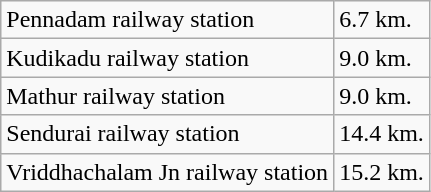<table class="wikitable">
<tr>
<td>Pennadam railway station</td>
<td>6.7 km.</td>
</tr>
<tr>
<td>Kudikadu railway station</td>
<td>9.0 km.</td>
</tr>
<tr>
<td>Mathur railway station</td>
<td>9.0 km.</td>
</tr>
<tr>
<td>Sendurai railway station</td>
<td>14.4 km.</td>
</tr>
<tr>
<td>Vriddhachalam Jn railway station</td>
<td>15.2 km.</td>
</tr>
</table>
